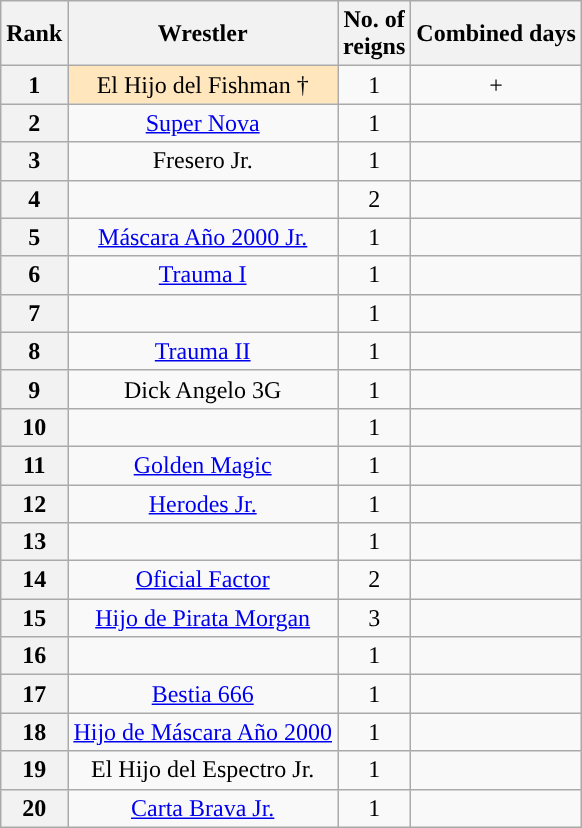<table class="wikitable sortable" style="text-align: center">
<tr>
<th>Rank</th>
<th>Wrestler</th>
<th>No. of<br>reigns</th>
<th>Combined days</th>
</tr>
<tr>
<th>1</th>
<td style="background:#ffe6bd;">El Hijo del Fishman †</td>
<td>1</td>
<td>+</td>
</tr>
<tr>
<th>2</th>
<td><a href='#'>Super Nova</a></td>
<td>1</td>
<td></td>
</tr>
<tr>
<th>3</th>
<td>Fresero Jr.</td>
<td>1</td>
<td></td>
</tr>
<tr>
<th>4</th>
<td></td>
<td>2</td>
<td></td>
</tr>
<tr>
<th>5</th>
<td><a href='#'>Máscara Año 2000 Jr.</a></td>
<td>1</td>
<td></td>
</tr>
<tr>
<th>6</th>
<td><a href='#'>Trauma I</a></td>
<td>1</td>
<td></td>
</tr>
<tr>
<th>7</th>
<td></td>
<td>1</td>
<td></td>
</tr>
<tr>
<th>8</th>
<td><a href='#'>Trauma II</a></td>
<td>1</td>
<td></td>
</tr>
<tr>
<th>9</th>
<td>Dick Angelo 3G</td>
<td>1</td>
<td></td>
</tr>
<tr>
<th>10</th>
<td></td>
<td>1</td>
<td></td>
</tr>
<tr>
<th>11</th>
<td><a href='#'>Golden Magic</a></td>
<td>1</td>
<td></td>
</tr>
<tr>
<th>12</th>
<td><a href='#'>Herodes Jr.</a></td>
<td>1</td>
<td></td>
</tr>
<tr>
<th>13</th>
<td></td>
<td>1</td>
<td></td>
</tr>
<tr>
<th>14</th>
<td><a href='#'>Oficial Factor</a></td>
<td>2</td>
<td></td>
</tr>
<tr>
<th>15</th>
<td><a href='#'>Hijo de Pirata Morgan</a></td>
<td>3</td>
<td></td>
</tr>
<tr>
<th>16</th>
<td></td>
<td>1</td>
<td></td>
</tr>
<tr>
<th>17</th>
<td><a href='#'>Bestia 666</a></td>
<td>1</td>
<td></td>
</tr>
<tr>
<th>18</th>
<td><a href='#'>Hijo de Máscara Año 2000</a></td>
<td>1</td>
<td></td>
</tr>
<tr>
<th>19</th>
<td>El Hijo del Espectro Jr.</td>
<td>1</td>
<td></td>
</tr>
<tr>
<th>20</th>
<td><a href='#'>Carta Brava Jr.</a></td>
<td>1</td>
<td align=center></td>
</tr>
</table>
